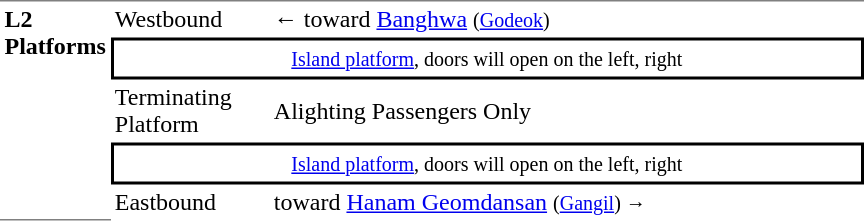<table table border=0 cellspacing=0 cellpadding=3>
<tr>
<td style="border-top:solid 1px gray;border-bottom:solid 1px gray;" width=50 rowspan=10 valign=top><strong>L2<br>Platforms</strong></td>
<td style="border-bottom:solid 0px gray;border-top:solid 1px gray;" width=100>Westbound</td>
<td style="border-bottom:solid 0px gray;border-top:solid 1px gray;" width=390>←  toward <a href='#'>Banghwa</a> <small>(<a href='#'>Godeok</a>)</small></td>
</tr>
<tr>
<td style="border-top:solid 2px black;border-right:solid 2px black;border-left:solid 2px black;border-bottom:solid 2px black;text-align:center;" colspan=2><small><a href='#'>Island platform</a>, doors will open on the left, right</small></td>
</tr>
<tr>
<td>Terminating Platform</td>
<td> Alighting Passengers Only</td>
</tr>
<tr>
<td style="border-top:solid 2px black;border-right:solid 2px black;border-left:solid 2px black;border-bottom:solid 2px black;text-align:center;" colspan=2><small><a href='#'>Island platform</a>, doors will open on the left, right</small></td>
</tr>
<tr>
<td>Eastbound</td>
<td>  toward <a href='#'>Hanam Geomdansan</a> <small>(<a href='#'>Gangil</a>) →</small></td>
</tr>
</table>
